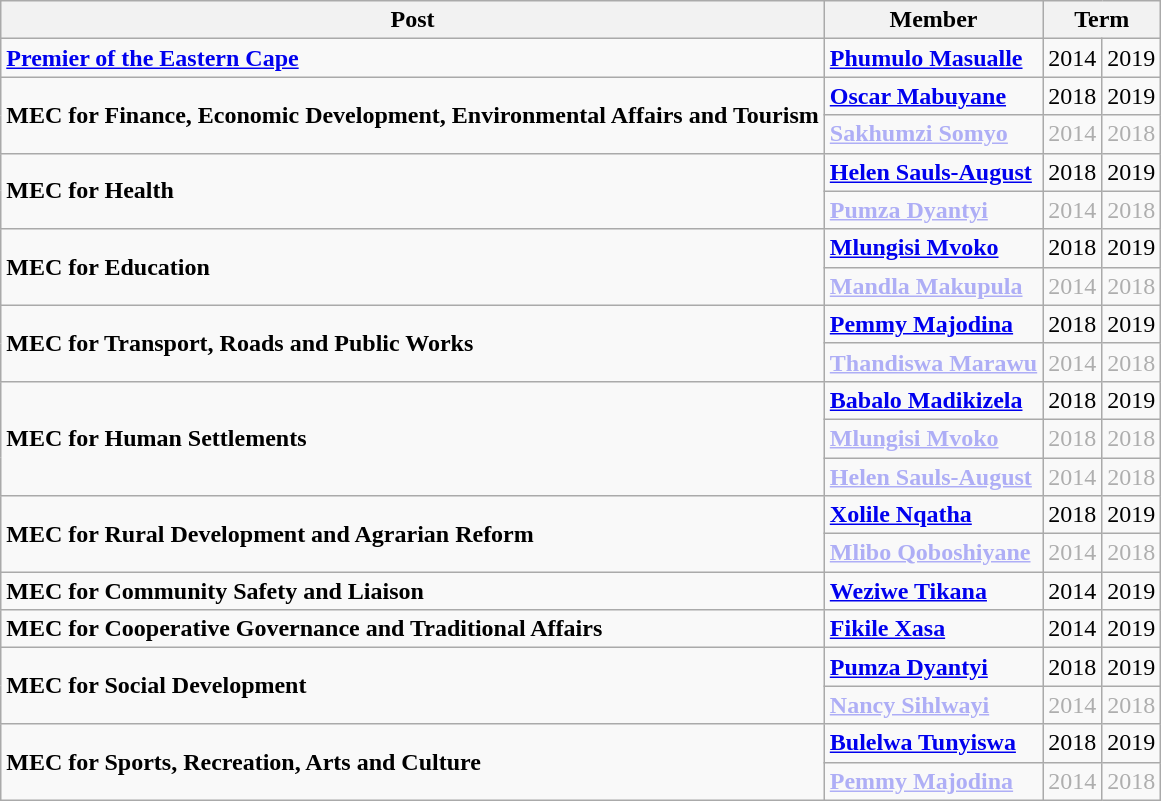<table class="wikitable">
<tr>
<th>Post</th>
<th>Member</th>
<th colspan="2">Term</th>
</tr>
<tr>
<td><strong><a href='#'>Premier of the Eastern Cape</a></strong></td>
<td><strong><a href='#'>Phumulo Masualle</a></strong></td>
<td>2014</td>
<td>2019</td>
</tr>
<tr>
<td rowspan="2"><strong>MEC for Finance, Economic Development, Environmental Affairs and Tourism</strong></td>
<td><strong><a href='#'>Oscar Mabuyane</a></strong></td>
<td>2018</td>
<td>2019</td>
</tr>
<tr style="opacity:.3;">
<td><strong><a href='#'>Sakhumzi Somyo</a></strong></td>
<td>2014</td>
<td>2018</td>
</tr>
<tr>
<td rowspan="2"><strong>MEC for Health</strong></td>
<td><strong><a href='#'>Helen Sauls-August</a></strong></td>
<td>2018</td>
<td>2019</td>
</tr>
<tr style="opacity:.3;">
<td><strong><a href='#'>Pumza Dyantyi</a></strong></td>
<td>2014</td>
<td>2018</td>
</tr>
<tr>
<td rowspan="2"><strong>MEC for Education</strong></td>
<td><strong><a href='#'>Mlungisi Mvoko</a></strong></td>
<td>2018</td>
<td>2019</td>
</tr>
<tr style="opacity:.3;">
<td><strong><a href='#'>Mandla Makupula</a></strong></td>
<td>2014</td>
<td>2018</td>
</tr>
<tr>
<td rowspan="2"><strong>MEC for Transport, Roads and Public Works</strong></td>
<td><strong><a href='#'>Pemmy Majodina</a></strong></td>
<td>2018</td>
<td>2019</td>
</tr>
<tr style="opacity:.3;">
<td><strong><a href='#'>Thandiswa Marawu</a></strong></td>
<td>2014</td>
<td>2018</td>
</tr>
<tr>
<td rowspan="3"><strong>MEC for Human Settlements</strong></td>
<td><strong><a href='#'>Babalo Madikizela</a></strong></td>
<td>2018</td>
<td>2019</td>
</tr>
<tr style="opacity:.3;">
<td><strong><a href='#'>Mlungisi Mvoko</a></strong></td>
<td>2018</td>
<td>2018</td>
</tr>
<tr style="opacity:.3;">
<td><strong><a href='#'>Helen Sauls-August</a></strong></td>
<td>2014</td>
<td>2018</td>
</tr>
<tr>
<td rowspan="2"><strong>MEC for Rural Development and Agrarian Reform</strong></td>
<td><strong><a href='#'>Xolile Nqatha</a></strong></td>
<td>2018</td>
<td>2019</td>
</tr>
<tr style="opacity:.3;">
<td><strong><a href='#'>Mlibo Qoboshiyane</a></strong></td>
<td>2014</td>
<td>2018</td>
</tr>
<tr>
<td><strong>MEC for Community Safety and Liaison</strong></td>
<td><strong><a href='#'>Weziwe Tikana</a></strong></td>
<td>2014</td>
<td>2019</td>
</tr>
<tr>
<td><strong>MEC for Cooperative Governance and Traditional Affairs</strong></td>
<td><strong><a href='#'>Fikile Xasa</a></strong></td>
<td>2014</td>
<td>2019</td>
</tr>
<tr>
<td rowspan="2"><strong>MEC for Social Development</strong></td>
<td><strong><a href='#'>Pumza Dyantyi</a></strong></td>
<td>2018</td>
<td>2019</td>
</tr>
<tr style="opacity:.3;">
<td><strong><a href='#'>Nancy Sihlwayi</a></strong></td>
<td>2014</td>
<td>2018</td>
</tr>
<tr>
<td rowspan="2"><strong>MEC for Sports, Recreation, Arts and Culture</strong></td>
<td><strong><a href='#'>Bulelwa Tunyiswa</a></strong></td>
<td>2018</td>
<td>2019</td>
</tr>
<tr style="opacity:.3;">
<td><strong><a href='#'>Pemmy Majodina</a></strong></td>
<td>2014</td>
<td>2018</td>
</tr>
</table>
